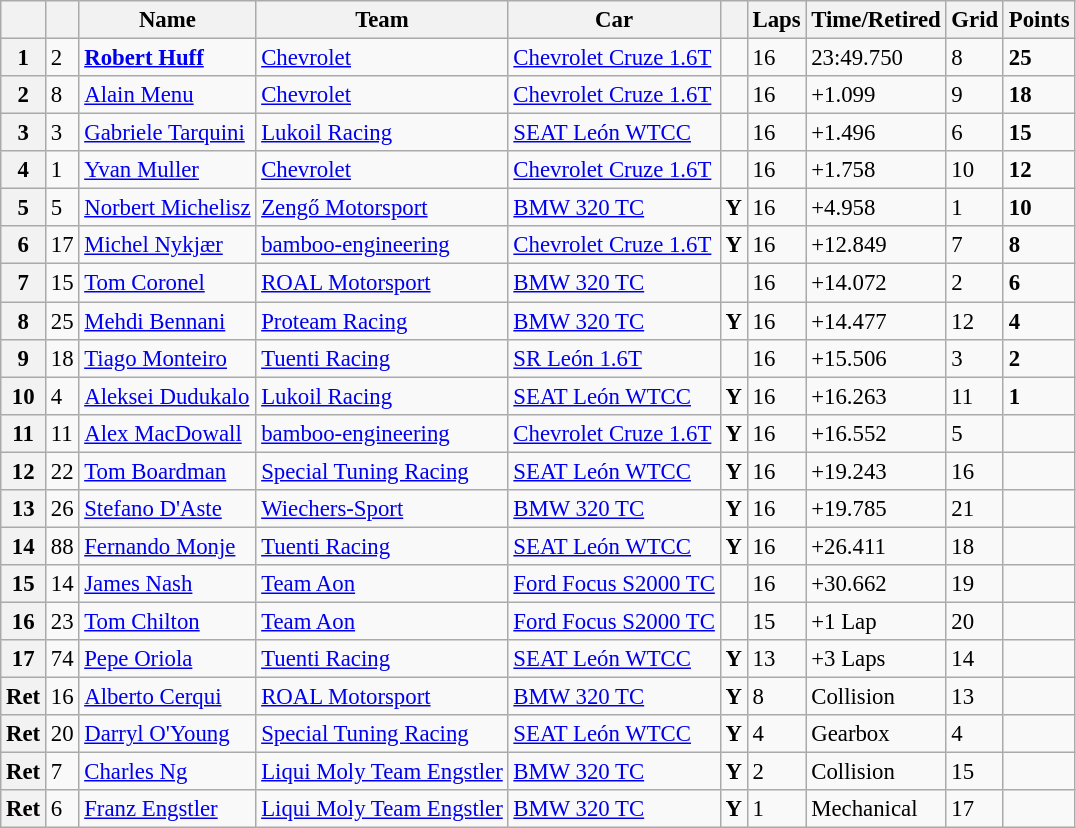<table class="wikitable sortable" style="font-size: 95%;">
<tr>
<th></th>
<th></th>
<th>Name</th>
<th>Team</th>
<th>Car</th>
<th></th>
<th>Laps</th>
<th>Time/Retired</th>
<th>Grid</th>
<th>Points</th>
</tr>
<tr>
<th>1</th>
<td>2</td>
<td> <strong><a href='#'>Robert Huff</a></strong></td>
<td><a href='#'>Chevrolet</a></td>
<td><a href='#'>Chevrolet Cruze 1.6T</a></td>
<td></td>
<td>16</td>
<td>23:49.750</td>
<td>8</td>
<td><strong>25</strong></td>
</tr>
<tr>
<th>2</th>
<td>8</td>
<td> <a href='#'>Alain Menu</a></td>
<td><a href='#'>Chevrolet</a></td>
<td><a href='#'>Chevrolet Cruze 1.6T</a></td>
<td></td>
<td>16</td>
<td>+1.099</td>
<td>9</td>
<td><strong>18</strong></td>
</tr>
<tr>
<th>3</th>
<td>3</td>
<td> <a href='#'>Gabriele Tarquini</a></td>
<td><a href='#'>Lukoil Racing</a></td>
<td><a href='#'>SEAT León WTCC</a></td>
<td></td>
<td>16</td>
<td>+1.496</td>
<td>6</td>
<td><strong>15</strong></td>
</tr>
<tr>
<th>4</th>
<td>1</td>
<td> <a href='#'>Yvan Muller</a></td>
<td><a href='#'>Chevrolet</a></td>
<td><a href='#'>Chevrolet Cruze 1.6T</a></td>
<td></td>
<td>16</td>
<td>+1.758</td>
<td>10</td>
<td><strong>12</strong></td>
</tr>
<tr>
<th>5</th>
<td>5</td>
<td> <a href='#'>Norbert Michelisz</a></td>
<td><a href='#'>Zengő Motorsport</a></td>
<td><a href='#'>BMW 320 TC</a></td>
<td align=center><strong><span>Y</span></strong></td>
<td>16</td>
<td>+4.958</td>
<td>1</td>
<td><strong>10</strong></td>
</tr>
<tr>
<th>6</th>
<td>17</td>
<td> <a href='#'>Michel Nykjær</a></td>
<td><a href='#'>bamboo-engineering</a></td>
<td><a href='#'>Chevrolet Cruze 1.6T</a></td>
<td align=center><strong><span>Y</span></strong></td>
<td>16</td>
<td>+12.849</td>
<td>7</td>
<td><strong>8</strong></td>
</tr>
<tr>
<th>7</th>
<td>15</td>
<td> <a href='#'>Tom Coronel</a></td>
<td><a href='#'>ROAL Motorsport</a></td>
<td><a href='#'>BMW 320 TC</a></td>
<td></td>
<td>16</td>
<td>+14.072</td>
<td>2</td>
<td><strong>6</strong></td>
</tr>
<tr>
<th>8</th>
<td>25</td>
<td> <a href='#'>Mehdi Bennani</a></td>
<td><a href='#'>Proteam Racing</a></td>
<td><a href='#'>BMW 320 TC</a></td>
<td align=center><strong><span>Y</span></strong></td>
<td>16</td>
<td>+14.477</td>
<td>12</td>
<td><strong>4</strong></td>
</tr>
<tr>
<th>9</th>
<td>18</td>
<td> <a href='#'>Tiago Monteiro</a></td>
<td><a href='#'>Tuenti Racing</a></td>
<td><a href='#'>SR León 1.6T</a></td>
<td></td>
<td>16</td>
<td>+15.506</td>
<td>3</td>
<td><strong>2</strong></td>
</tr>
<tr>
<th>10</th>
<td>4</td>
<td> <a href='#'>Aleksei Dudukalo</a></td>
<td><a href='#'>Lukoil Racing</a></td>
<td><a href='#'>SEAT León WTCC</a></td>
<td align=center><strong><span>Y</span></strong></td>
<td>16</td>
<td>+16.263</td>
<td>11</td>
<td><strong>1</strong></td>
</tr>
<tr>
<th>11</th>
<td>11</td>
<td> <a href='#'>Alex MacDowall</a></td>
<td><a href='#'>bamboo-engineering</a></td>
<td><a href='#'>Chevrolet Cruze 1.6T</a></td>
<td align=center><strong><span>Y</span></strong></td>
<td>16</td>
<td>+16.552</td>
<td>5</td>
<td></td>
</tr>
<tr>
<th>12</th>
<td>22</td>
<td> <a href='#'>Tom Boardman</a></td>
<td><a href='#'>Special Tuning Racing</a></td>
<td><a href='#'>SEAT León WTCC</a></td>
<td align=center><strong><span>Y</span></strong></td>
<td>16</td>
<td>+19.243</td>
<td>16</td>
<td></td>
</tr>
<tr>
<th>13</th>
<td>26</td>
<td> <a href='#'>Stefano D'Aste</a></td>
<td><a href='#'>Wiechers-Sport</a></td>
<td><a href='#'>BMW 320 TC</a></td>
<td align=center><strong><span>Y</span></strong></td>
<td>16</td>
<td>+19.785</td>
<td>21</td>
<td></td>
</tr>
<tr>
<th>14</th>
<td>88</td>
<td> <a href='#'>Fernando Monje</a></td>
<td><a href='#'>Tuenti Racing</a></td>
<td><a href='#'>SEAT León WTCC</a></td>
<td align=center><strong><span>Y</span></strong></td>
<td>16</td>
<td>+26.411</td>
<td>18</td>
<td></td>
</tr>
<tr>
<th>15</th>
<td>14</td>
<td> <a href='#'>James Nash</a></td>
<td><a href='#'>Team Aon</a></td>
<td><a href='#'>Ford Focus S2000 TC</a></td>
<td></td>
<td>16</td>
<td>+30.662</td>
<td>19</td>
<td></td>
</tr>
<tr>
<th>16</th>
<td>23</td>
<td> <a href='#'>Tom Chilton</a></td>
<td><a href='#'>Team Aon</a></td>
<td><a href='#'>Ford Focus S2000 TC</a></td>
<td></td>
<td>15</td>
<td>+1 Lap</td>
<td>20</td>
<td></td>
</tr>
<tr>
<th>17</th>
<td>74</td>
<td> <a href='#'>Pepe Oriola</a></td>
<td><a href='#'>Tuenti Racing</a></td>
<td><a href='#'>SEAT León WTCC</a></td>
<td align=center><strong><span>Y</span></strong></td>
<td>13</td>
<td>+3 Laps</td>
<td>14</td>
<td></td>
</tr>
<tr>
<th>Ret</th>
<td>16</td>
<td> <a href='#'>Alberto Cerqui</a></td>
<td><a href='#'>ROAL Motorsport</a></td>
<td><a href='#'>BMW 320 TC</a></td>
<td align=center><strong><span>Y</span></strong></td>
<td>8</td>
<td>Collision</td>
<td>13</td>
<td></td>
</tr>
<tr>
<th>Ret</th>
<td>20</td>
<td> <a href='#'>Darryl O'Young</a></td>
<td><a href='#'>Special Tuning Racing</a></td>
<td><a href='#'>SEAT León WTCC</a></td>
<td align=center><strong><span>Y</span></strong></td>
<td>4</td>
<td>Gearbox</td>
<td>4</td>
<td></td>
</tr>
<tr>
<th>Ret</th>
<td>7</td>
<td> <a href='#'>Charles Ng</a></td>
<td><a href='#'>Liqui Moly Team Engstler</a></td>
<td><a href='#'>BMW 320 TC</a></td>
<td align=center><strong><span>Y</span></strong></td>
<td>2</td>
<td>Collision</td>
<td>15</td>
<td></td>
</tr>
<tr>
<th>Ret</th>
<td>6</td>
<td> <a href='#'>Franz Engstler</a></td>
<td><a href='#'>Liqui Moly Team Engstler</a></td>
<td><a href='#'>BMW 320 TC</a></td>
<td align=center><strong><span>Y</span></strong></td>
<td>1</td>
<td>Mechanical</td>
<td>17</td>
<td></td>
</tr>
</table>
